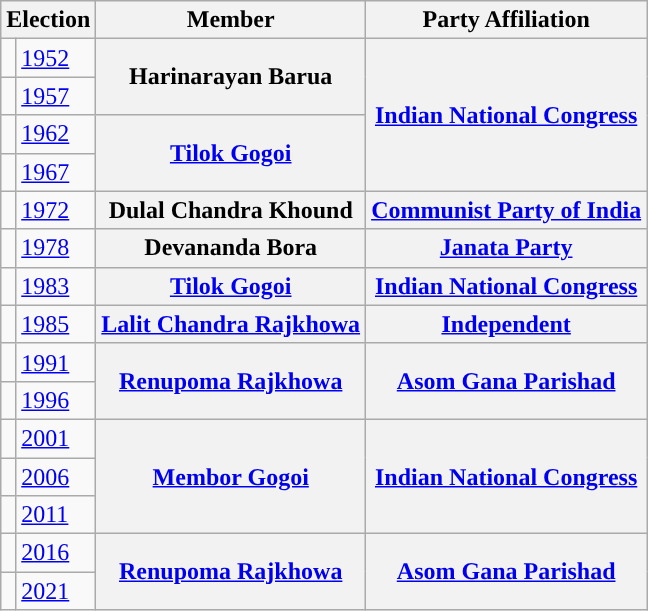<table class="wikitable sortable">
<tr>
<th colspan="2">Election</th>
<th>Member</th>
<th>Party Affiliation</th>
</tr>
<tr>
<td style="background-color: "></td>
<td><a href='#'>1952</a></td>
<th rowspan="2">Harinarayan Barua</th>
<th rowspan="4"><a href='#'>Indian National Congress</a></th>
</tr>
<tr>
<td style="background-color: "></td>
<td><a href='#'>1957</a></td>
</tr>
<tr>
<td style="background-color: "></td>
<td><a href='#'>1962</a></td>
<th rowspan="2"><a href='#'>Tilok Gogoi</a></th>
</tr>
<tr>
<td style="background-color: "></td>
<td><a href='#'>1967</a></td>
</tr>
<tr>
<td style="background-color: "></td>
<td><a href='#'>1972</a></td>
<th>Dulal Chandra Khound</th>
<th><a href='#'>Communist Party of India</a></th>
</tr>
<tr>
<td style="background-color: "></td>
<td><a href='#'>1978</a></td>
<th>Devananda Bora</th>
<th><a href='#'>Janata Party</a></th>
</tr>
<tr>
<td style="background-color: "></td>
<td><a href='#'>1983</a></td>
<th><a href='#'>Tilok Gogoi</a></th>
<th><a href='#'>Indian National Congress</a></th>
</tr>
<tr>
<td style="background-color: "></td>
<td><a href='#'>1985</a></td>
<th><a href='#'>Lalit Chandra Rajkhowa</a></th>
<th><a href='#'>Independent</a></th>
</tr>
<tr>
<td style="background-color: "></td>
<td><a href='#'>1991</a></td>
<th rowspan="2"><a href='#'>Renupoma Rajkhowa</a></th>
<th rowspan="2"><a href='#'>Asom Gana Parishad</a></th>
</tr>
<tr>
<td style="background-color: "></td>
<td><a href='#'>1996</a></td>
</tr>
<tr>
<td style="background-color: "></td>
<td><a href='#'>2001</a></td>
<th rowspan="3"><a href='#'>Membor Gogoi</a></th>
<th rowspan="3"><a href='#'>Indian National Congress</a></th>
</tr>
<tr>
<td style="background-color: "></td>
<td><a href='#'>2006</a></td>
</tr>
<tr>
<td style="background-color: "></td>
<td><a href='#'>2011</a></td>
</tr>
<tr>
<td style="background-color: "></td>
<td><a href='#'>2016</a></td>
<th rowspan="2"><a href='#'>Renupoma Rajkhowa</a></th>
<th rowspan="2"><a href='#'>Asom Gana Parishad</a></th>
</tr>
<tr>
<td style="background-color: "></td>
<td><a href='#'>2021</a></td>
</tr>
</table>
